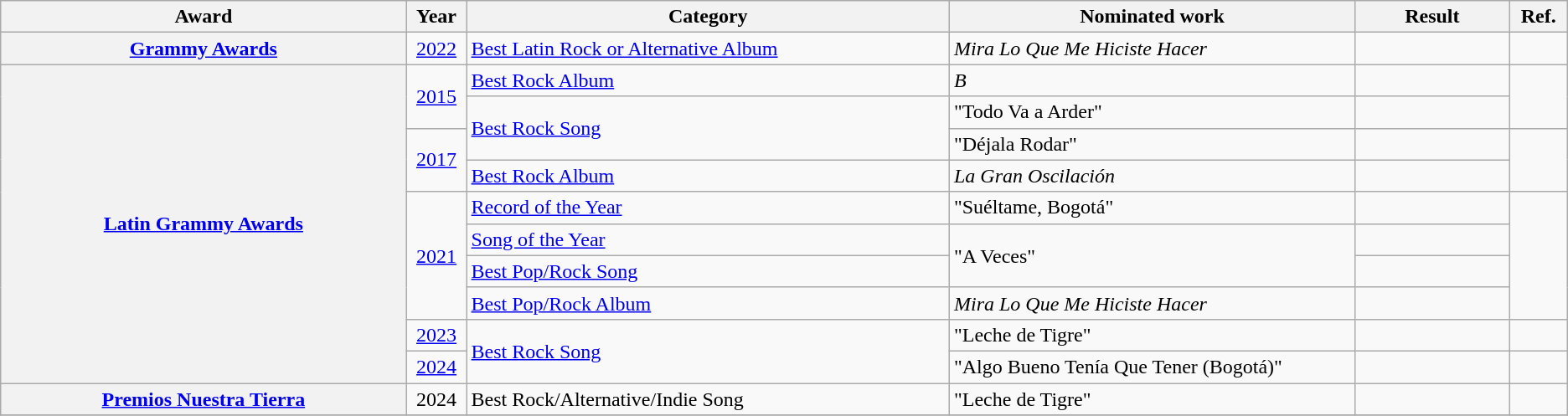<table class="wikitable sortable plainrowheaders">
<tr>
<th style="width:21%;">Award</th>
<th width=3%>Year</th>
<th style="width:25%;">Category</th>
<th style="width:21%;">Nominated work</th>
<th style="width:8%;">Result</th>
<th style="width:3%;">Ref.</th>
</tr>
<tr>
<th scope="row"><a href='#'>Grammy Awards</a></th>
<td style="text-align:center;"><a href='#'>2022</a></td>
<td><a href='#'>Best Latin Rock or Alternative Album</a></td>
<td><em>Mira Lo Que Me Hiciste Hacer</em></td>
<td></td>
<td></td>
</tr>
<tr>
<th scope="row" rowspan="10"><a href='#'>Latin Grammy Awards</a></th>
<td rowspan="2" style="text-align:center;"><a href='#'>2015</a></td>
<td><a href='#'>Best Rock Album</a></td>
<td><em>B</em></td>
<td></td>
<td rowspan="2"></td>
</tr>
<tr>
<td rowspan="2"><a href='#'>Best Rock Song</a></td>
<td>"Todo Va a Arder"</td>
<td></td>
</tr>
<tr>
<td rowspan="2" style="text-align:center;"><a href='#'>2017</a></td>
<td>"Déjala Rodar"</td>
<td></td>
<td rowspan="2"></td>
</tr>
<tr>
<td><a href='#'>Best Rock Album</a></td>
<td><em>La Gran Oscilación</em></td>
<td></td>
</tr>
<tr>
<td rowspan="4" style="text-align:center;"><a href='#'>2021</a></td>
<td><a href='#'>Record of the Year</a></td>
<td>"Suéltame, Bogotá"</td>
<td></td>
<td rowspan="4"></td>
</tr>
<tr>
<td><a href='#'>Song of the Year</a></td>
<td rowspan="2">"A Veces"</td>
<td></td>
</tr>
<tr>
<td><a href='#'>Best Pop/Rock Song</a></td>
<td></td>
</tr>
<tr>
<td><a href='#'>Best Pop/Rock Album</a></td>
<td><em>Mira Lo Que Me Hiciste Hacer</em></td>
<td></td>
</tr>
<tr>
<td align="center"><a href='#'>2023</a></td>
<td rowspan="2"><a href='#'>Best Rock Song</a></td>
<td>"Leche de Tigre"</td>
<td></td>
<td></td>
</tr>
<tr>
<td align="center"><a href='#'>2024</a></td>
<td>"Algo Bueno Tenía Que Tener (Bogotá)"</td>
<td></td>
<td align="center"></td>
</tr>
<tr>
<th scope="row"><a href='#'>Premios Nuestra Tierra</a></th>
<td align="center">2024</td>
<td>Best Rock/Alternative/Indie Song</td>
<td>"Leche de Tigre"</td>
<td></td>
<td align="center"></td>
</tr>
<tr>
</tr>
</table>
